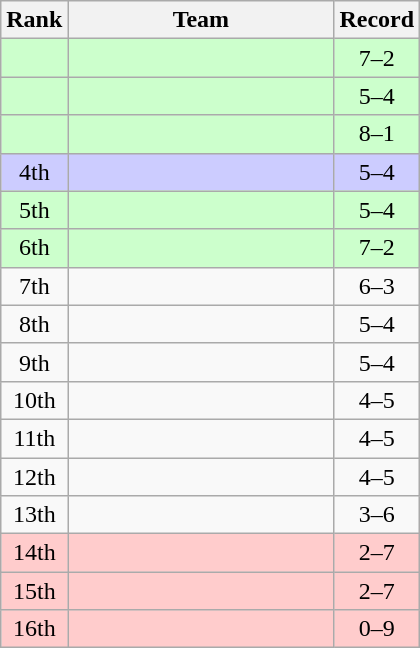<table class=wikitable style="text-align:center;">
<tr>
<th>Rank</th>
<th width=170px>Team</th>
<th>Record</th>
</tr>
<tr bgcolor=#ccffcc>
<td></td>
<td align=left></td>
<td>7–2</td>
</tr>
<tr bgcolor=#ccffcc>
<td></td>
<td align=left></td>
<td>5–4</td>
</tr>
<tr bgcolor=#ccffcc>
<td></td>
<td align=left></td>
<td>8–1</td>
</tr>
<tr bgcolor=#ccccff>
<td>4th</td>
<td align=left></td>
<td>5–4</td>
</tr>
<tr bgcolor=#ccffcc>
<td>5th</td>
<td align=left></td>
<td>5–4</td>
</tr>
<tr bgcolor=#ccffcc>
<td>6th</td>
<td align=left></td>
<td>7–2</td>
</tr>
<tr>
<td>7th</td>
<td align=left></td>
<td>6–3</td>
</tr>
<tr>
<td>8th</td>
<td align=left></td>
<td>5–4</td>
</tr>
<tr>
<td>9th</td>
<td align=left></td>
<td>5–4</td>
</tr>
<tr>
<td>10th</td>
<td align=left></td>
<td>4–5</td>
</tr>
<tr>
<td>11th</td>
<td align=left></td>
<td>4–5</td>
</tr>
<tr>
<td>12th</td>
<td align=left></td>
<td>4–5</td>
</tr>
<tr>
<td>13th</td>
<td align=left></td>
<td>3–6</td>
</tr>
<tr bgcolor=#fcc>
<td>14th</td>
<td align=left></td>
<td>2–7</td>
</tr>
<tr bgcolor=#fcc>
<td>15th</td>
<td align=left></td>
<td>2–7</td>
</tr>
<tr bgcolor=#fcc>
<td>16th</td>
<td align=left></td>
<td>0–9</td>
</tr>
</table>
